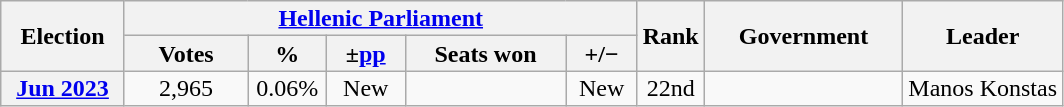<table class="wikitable" style="text-align:center; line-height:16px;">
<tr>
<th rowspan="2" style="width:75px;">Election</th>
<th colspan="5"><a href='#'>Hellenic Parliament</a></th>
<th rowspan="2" style="width:30px;">Rank</th>
<th rowspan="2" style="width:125px;">Government</th>
<th rowspan="2">Leader</th>
</tr>
<tr>
<th style="width:75px;">Votes</th>
<th style="width:45px;">%</th>
<th style="width:45px;">±<a href='#'>pp</a></th>
<th style="width:100px;">Seats won</th>
<th style="width:40px;">+/−</th>
</tr>
<tr>
<th><a href='#'>Jun 2023</a></th>
<td>2,965</td>
<td>0.06%</td>
<td>New</td>
<td></td>
<td>New</td>
<td>22nd</td>
<td></td>
<td>Manos Konstas</td>
</tr>
</table>
